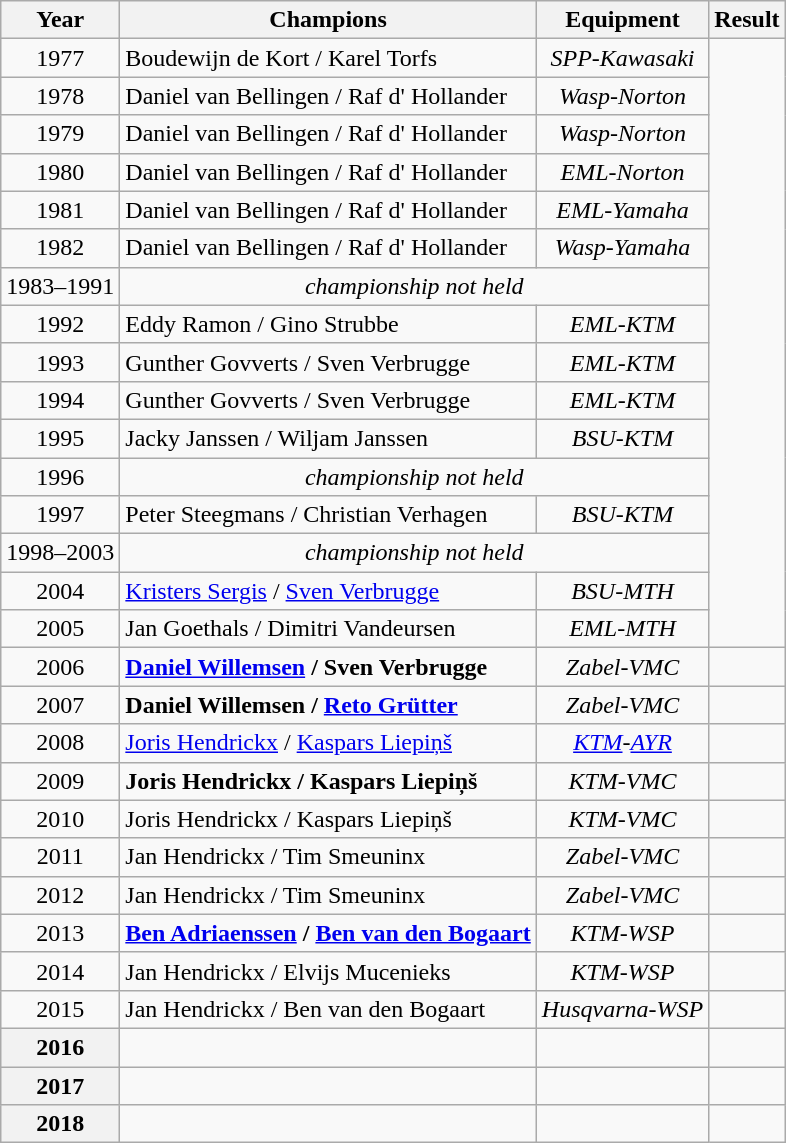<table class="wikitable" style="display:inline-table;">
<tr>
<th>Year</th>
<th>Champions</th>
<th>Equipment</th>
<th>Result</th>
</tr>
<tr align="center">
<td>1977</td>
<td align="left">Boudewijn de Kort / Karel Torfs</td>
<td><em>SPP-Kawasaki</em></td>
<td rowspan=16></td>
</tr>
<tr align="center">
<td>1978</td>
<td align="left">Daniel van Bellingen / Raf d' Hollander</td>
<td><em>Wasp-Norton</em></td>
</tr>
<tr align="center">
<td>1979</td>
<td align="left">Daniel van Bellingen / Raf d' Hollander</td>
<td><em>Wasp-Norton</em></td>
</tr>
<tr align="center">
<td>1980</td>
<td align="left">Daniel van Bellingen / Raf d' Hollander</td>
<td><em>EML-Norton</em></td>
</tr>
<tr align="center">
<td>1981</td>
<td align="left">Daniel van Bellingen / Raf d' Hollander</td>
<td><em>EML-Yamaha</em></td>
</tr>
<tr align="center">
<td>1982</td>
<td align="left">Daniel van Bellingen / Raf d' Hollander</td>
<td><em>Wasp-Yamaha</em></td>
</tr>
<tr align="center">
<td>1983–1991</td>
<td align="center" colspan=2><em>championship not held</em></td>
</tr>
<tr align="center">
<td>1992</td>
<td align="left">Eddy Ramon / Gino Strubbe</td>
<td><em>EML-KTM</em></td>
</tr>
<tr align="center">
<td>1993</td>
<td align="left">Gunther Govverts / Sven Verbrugge</td>
<td><em>EML-KTM</em></td>
</tr>
<tr align="center">
<td>1994</td>
<td align="left">Gunther Govverts / Sven Verbrugge</td>
<td><em>EML-KTM</em></td>
</tr>
<tr align="center">
<td>1995</td>
<td align="left">Jacky Janssen / Wiljam Janssen</td>
<td><em>BSU-KTM</em></td>
</tr>
<tr align="center">
<td>1996</td>
<td align="center" colspan=2><em>championship not held</em></td>
</tr>
<tr align="center">
<td>1997</td>
<td align="left">Peter Steegmans / Christian Verhagen</td>
<td><em>BSU-KTM</em></td>
</tr>
<tr align="center">
<td>1998–2003</td>
<td align="center" colspan=2><em>championship not held</em></td>
</tr>
<tr align="center">
<td>2004</td>
<td align="left"><a href='#'>Kristers Sergis</a> / <a href='#'>Sven Verbrugge</a></td>
<td><em>BSU-MTH</em></td>
</tr>
<tr align="center">
<td>2005</td>
<td align="left">Jan Goethals / Dimitri Vandeursen</td>
<td><em>EML-MTH</em></td>
</tr>
<tr align="center">
<td>2006</td>
<td align="left"><strong><a href='#'>Daniel Willemsen</a> / Sven Verbrugge</strong></td>
<td><em>Zabel-VMC</em></td>
<td></td>
</tr>
<tr align="center">
<td>2007</td>
<td align="left"><strong>Daniel Willemsen / <a href='#'>Reto Grütter</a></strong></td>
<td><em>Zabel-VMC</em></td>
<td></td>
</tr>
<tr align="center">
<td>2008</td>
<td align="left"><a href='#'>Joris Hendrickx</a> / <a href='#'>Kaspars Liepiņš</a></td>
<td><em><a href='#'>KTM</a>-<a href='#'>AYR</a></em></td>
<td></td>
</tr>
<tr align="center">
<td>2009</td>
<td align="left"><strong>Joris Hendrickx / Kaspars Liepiņš</strong></td>
<td><em>KTM-VMC</em></td>
<td></td>
</tr>
<tr align="center">
<td>2010</td>
<td align="left">Joris Hendrickx / Kaspars Liepiņš</td>
<td><em>KTM-VMC</em></td>
<td></td>
</tr>
<tr align="center">
<td>2011</td>
<td align="left">Jan Hendrickx / Tim Smeuninx</td>
<td><em>Zabel-VMC</em></td>
<td></td>
</tr>
<tr align="center">
<td>2012</td>
<td align="left">Jan Hendrickx / Tim Smeuninx</td>
<td><em>Zabel-VMC</em></td>
<td></td>
</tr>
<tr align="center">
<td>2013</td>
<td align="left"><strong><a href='#'>Ben Adriaenssen</a> / <a href='#'>Ben van den Bogaart</a></strong></td>
<td><em>KTM-WSP</em></td>
<td> </td>
</tr>
<tr align="center">
<td>2014</td>
<td align="left">Jan Hendrickx / Elvijs Mucenieks</td>
<td><em>KTM-WSP</em></td>
<td> </td>
</tr>
<tr align="center">
<td>2015</td>
<td align="left">Jan Hendrickx / Ben van den Bogaart</td>
<td><em>Husqvarna-WSP</em></td>
<td> </td>
</tr>
<tr>
<th>2016</th>
<td></td>
<td></td>
<td></td>
</tr>
<tr>
<th>2017</th>
<td></td>
<td></td>
<td></td>
</tr>
<tr>
<th>2018</th>
<td></td>
<td></td>
<td></td>
</tr>
</table>
